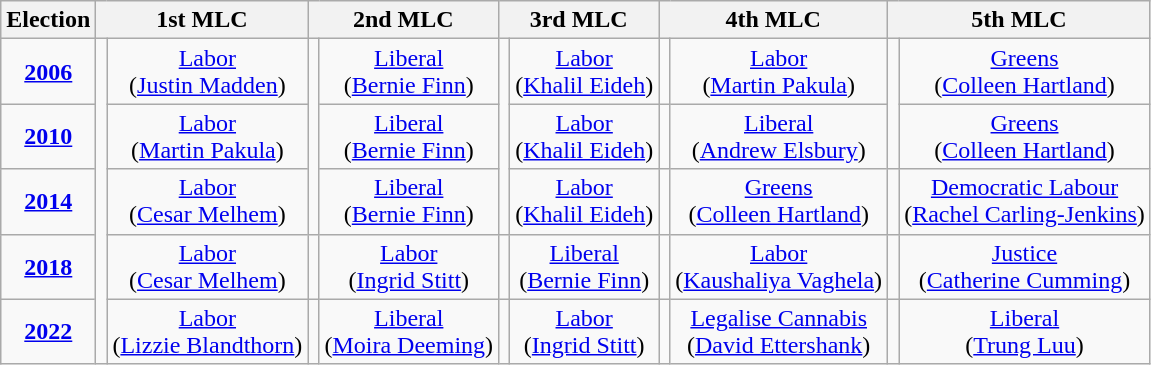<table class=wikitable style=text-align:center>
<tr>
<th>Election</th>
<th colspan=2>1st MLC</th>
<th colspan=2>2nd MLC</th>
<th colspan=2>3rd MLC</th>
<th colspan=2>4th MLC</th>
<th colspan=2>5th MLC</th>
</tr>
<tr>
<td><strong><a href='#'>2006</a></strong></td>
<td rowspan=5 ></td>
<td><a href='#'>Labor</a><br>(<a href='#'>Justin Madden</a>)</td>
<td rowspan=3 ></td>
<td><a href='#'>Liberal</a><br>(<a href='#'>Bernie Finn</a>)</td>
<td rowspan=3 ></td>
<td><a href='#'>Labor</a><br>(<a href='#'>Khalil Eideh</a>)</td>
<td></td>
<td><a href='#'>Labor</a><br>(<a href='#'>Martin Pakula</a>)</td>
<td rowspan=2 ></td>
<td><a href='#'>Greens</a><br>(<a href='#'>Colleen Hartland</a>)</td>
</tr>
<tr>
<td><strong><a href='#'>2010</a></strong></td>
<td><a href='#'>Labor</a><br>(<a href='#'>Martin Pakula</a>)</td>
<td><a href='#'>Liberal</a><br>(<a href='#'>Bernie Finn</a>)</td>
<td><a href='#'>Labor</a><br>(<a href='#'>Khalil Eideh</a>)</td>
<td></td>
<td><a href='#'>Liberal</a><br>(<a href='#'>Andrew Elsbury</a>)</td>
<td><a href='#'>Greens</a><br>(<a href='#'>Colleen Hartland</a>)</td>
</tr>
<tr>
<td><strong><a href='#'>2014</a></strong></td>
<td><a href='#'>Labor</a><br>(<a href='#'>Cesar Melhem</a>)</td>
<td><a href='#'>Liberal</a><br>(<a href='#'>Bernie Finn</a>)</td>
<td><a href='#'>Labor</a><br>(<a href='#'>Khalil Eideh</a>)</td>
<td></td>
<td><a href='#'>Greens</a><br>(<a href='#'>Colleen Hartland</a>)</td>
<td></td>
<td><a href='#'>Democratic Labour</a><br>(<a href='#'>Rachel Carling-Jenkins</a>)</td>
</tr>
<tr>
<td><strong><a href='#'>2018</a></strong></td>
<td><a href='#'>Labor</a><br>(<a href='#'>Cesar Melhem</a>)</td>
<td></td>
<td><a href='#'>Labor</a><br>(<a href='#'>Ingrid Stitt</a>)</td>
<td></td>
<td><a href='#'>Liberal</a><br>(<a href='#'>Bernie Finn</a>)</td>
<td></td>
<td><a href='#'>Labor</a><br>(<a href='#'>Kaushaliya Vaghela</a>)</td>
<td></td>
<td><a href='#'>Justice</a><br>(<a href='#'>Catherine Cumming</a>)</td>
</tr>
<tr>
<td><strong><a href='#'>2022</a></strong></td>
<td><a href='#'>Labor</a><br>(<a href='#'>Lizzie Blandthorn</a>)</td>
<td></td>
<td><a href='#'>Liberal</a><br>(<a href='#'>Moira Deeming</a>)</td>
<td></td>
<td><a href='#'>Labor</a><br>(<a href='#'>Ingrid Stitt</a>)</td>
<td></td>
<td><a href='#'>Legalise Cannabis</a><br>(<a href='#'>David Ettershank</a>)</td>
<td></td>
<td><a href='#'>Liberal</a><br>(<a href='#'>Trung Luu</a>)</td>
</tr>
</table>
